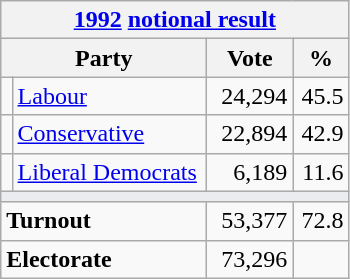<table class="wikitable">
<tr>
<th colspan="4"><a href='#'>1992</a> <a href='#'>notional result</a></th>
</tr>
<tr>
<th bgcolor="#DDDDFF" width="130px" colspan="2">Party</th>
<th bgcolor="#DDDDFF" width="50px">Vote</th>
<th bgcolor="#DDDDFF" width="30px">%</th>
</tr>
<tr>
<td></td>
<td><a href='#'>Labour</a></td>
<td align=right>24,294</td>
<td align=right>45.5</td>
</tr>
<tr>
<td></td>
<td><a href='#'>Conservative</a></td>
<td align=right>22,894</td>
<td align=right>42.9</td>
</tr>
<tr>
<td></td>
<td><a href='#'>Liberal Democrats</a></td>
<td align=right>6,189</td>
<td align=right>11.6</td>
</tr>
<tr>
<td colspan="4" bgcolor="#EAECF0"></td>
</tr>
<tr>
<td colspan="2"><strong>Turnout</strong></td>
<td align=right>53,377</td>
<td align=right>72.8</td>
</tr>
<tr>
<td colspan="2"><strong>Electorate</strong></td>
<td align=right>73,296</td>
</tr>
</table>
